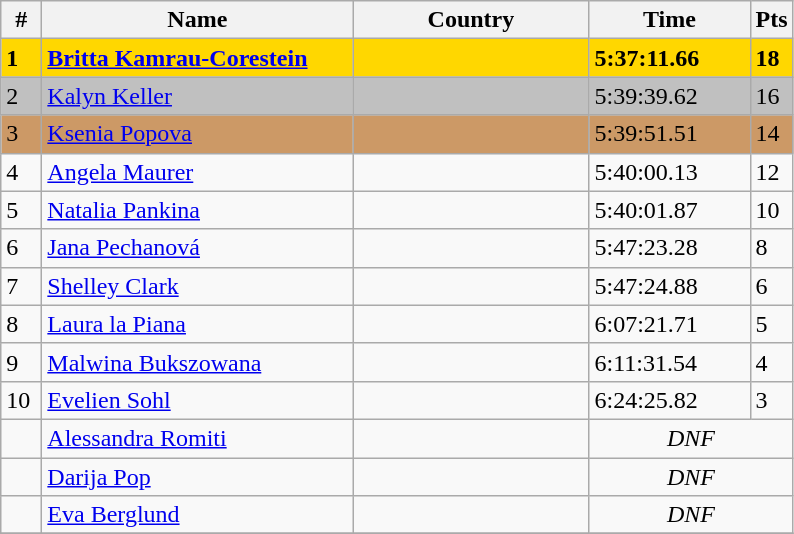<table class="wikitable">
<tr>
<th width=20>#</th>
<th width=200>Name</th>
<th width=150>Country</th>
<th width=100>Time</th>
<th width=20>Pts</th>
</tr>
<tr bgcolor=gold>
<td><strong>1</strong></td>
<td><strong><a href='#'>Britta Kamrau-Corestein</a></strong></td>
<td><strong></strong></td>
<td><strong>5:37:11.66</strong></td>
<td><strong>18</strong></td>
</tr>
<tr bgcolor=silver>
<td>2</td>
<td><a href='#'>Kalyn Keller</a></td>
<td></td>
<td>5:39:39.62</td>
<td>16</td>
</tr>
<tr bgcolor=cc9966>
<td>3</td>
<td><a href='#'>Ksenia Popova</a></td>
<td></td>
<td>5:39:51.51</td>
<td>14</td>
</tr>
<tr>
<td>4</td>
<td><a href='#'>Angela Maurer</a></td>
<td></td>
<td>5:40:00.13</td>
<td>12</td>
</tr>
<tr>
<td>5</td>
<td><a href='#'>Natalia Pankina</a></td>
<td></td>
<td>5:40:01.87</td>
<td>10</td>
</tr>
<tr>
<td>6</td>
<td><a href='#'>Jana Pechanová</a></td>
<td></td>
<td>5:47:23.28</td>
<td>8</td>
</tr>
<tr>
<td>7</td>
<td><a href='#'>Shelley Clark</a></td>
<td></td>
<td>5:47:24.88</td>
<td>6</td>
</tr>
<tr>
<td>8</td>
<td><a href='#'>Laura la Piana</a></td>
<td></td>
<td>6:07:21.71</td>
<td>5</td>
</tr>
<tr>
<td>9</td>
<td><a href='#'>Malwina Bukszowana</a></td>
<td></td>
<td>6:11:31.54</td>
<td>4</td>
</tr>
<tr>
<td>10</td>
<td><a href='#'>Evelien Sohl</a></td>
<td></td>
<td>6:24:25.82</td>
<td>3</td>
</tr>
<tr>
<td></td>
<td><a href='#'>Alessandra Romiti</a></td>
<td></td>
<td colspan=2 align=center><em>DNF</em></td>
</tr>
<tr>
<td></td>
<td><a href='#'>Darija Pop</a></td>
<td></td>
<td colspan=2 align=center><em>DNF</em></td>
</tr>
<tr>
<td></td>
<td><a href='#'>Eva Berglund</a></td>
<td></td>
<td colspan=2 align=center><em>DNF</em></td>
</tr>
<tr>
</tr>
</table>
